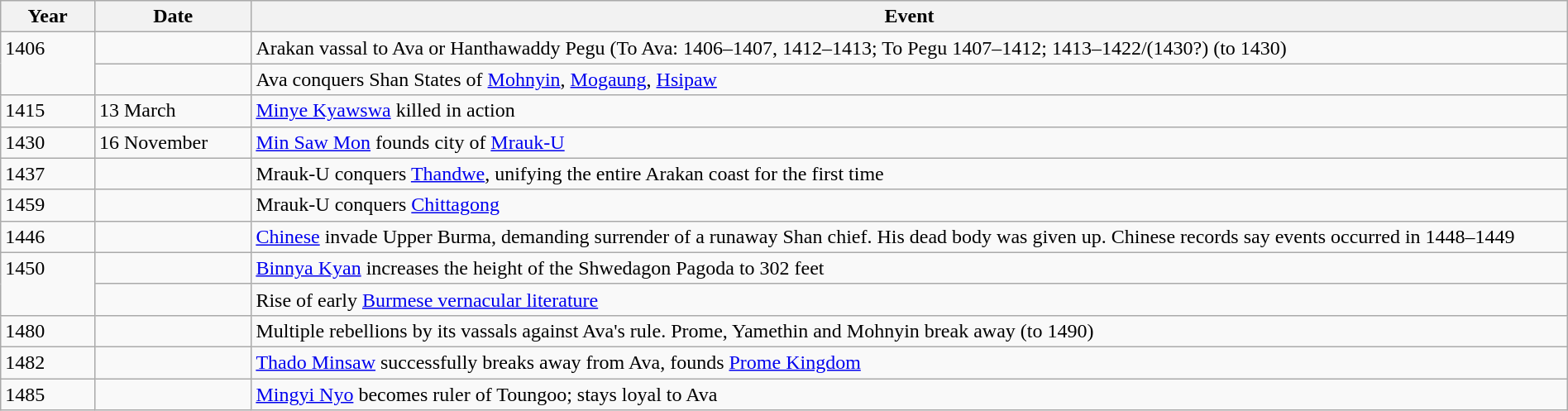<table class="wikitable" width="100%">
<tr>
<th style="width:6%">Year</th>
<th style="width:10%">Date</th>
<th>Event</th>
</tr>
<tr>
<td rowspan="2" valign="top">1406</td>
<td></td>
<td>Arakan vassal to Ava or Hanthawaddy Pegu (To Ava: 1406–1407, 1412–1413; To Pegu 1407–1412; 1413–1422/(1430?) (to 1430)</td>
</tr>
<tr>
<td></td>
<td>Ava conquers Shan States of <a href='#'>Mohnyin</a>, <a href='#'>Mogaung</a>, <a href='#'>Hsipaw</a></td>
</tr>
<tr>
<td>1415</td>
<td>13 March</td>
<td><a href='#'>Minye Kyawswa</a> killed in action</td>
</tr>
<tr>
<td>1430</td>
<td>16 November</td>
<td><a href='#'>Min Saw Mon</a> founds city of <a href='#'>Mrauk-U</a></td>
</tr>
<tr>
<td>1437</td>
<td></td>
<td>Mrauk-U conquers <a href='#'>Thandwe</a>, unifying the entire Arakan coast for the first time</td>
</tr>
<tr>
<td>1459</td>
<td></td>
<td>Mrauk-U conquers <a href='#'>Chittagong</a></td>
</tr>
<tr>
<td>1446</td>
<td></td>
<td><a href='#'>Chinese</a> invade Upper Burma, demanding surrender of a runaway Shan chief. His dead body was given up. Chinese records say events occurred in 1448–1449</td>
</tr>
<tr>
<td rowspan="2" valign="top">1450</td>
<td></td>
<td><a href='#'>Binnya Kyan</a> increases the height of the Shwedagon Pagoda to 302 feet</td>
</tr>
<tr>
<td></td>
<td>Rise of early <a href='#'>Burmese vernacular literature</a></td>
</tr>
<tr>
<td>1480</td>
<td></td>
<td>Multiple rebellions by its vassals against Ava's rule.  Prome, Yamethin and Mohnyin break away (to 1490)</td>
</tr>
<tr>
<td>1482</td>
<td></td>
<td><a href='#'>Thado Minsaw</a> successfully breaks away from Ava, founds <a href='#'>Prome Kingdom</a></td>
</tr>
<tr>
<td>1485</td>
<td></td>
<td><a href='#'>Mingyi Nyo</a> becomes ruler of Toungoo; stays loyal to Ava</td>
</tr>
</table>
